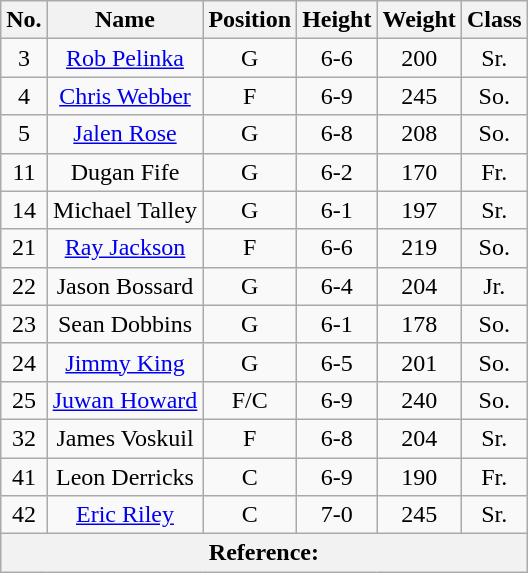<table class="wikitable">
<tr>
<th>No.</th>
<th>Name</th>
<th>Position</th>
<th>Height</th>
<th>Weight</th>
<th>Class</th>
</tr>
<tr>
<td style="text-align:center;">3</td>
<td style="text-align:center;"><a href='#'>Rob Pelinka</a></td>
<td style="text-align:center;">G</td>
<td style="text-align:center;">6-6</td>
<td style="text-align:center;">200</td>
<td style="text-align:center;">Sr.</td>
</tr>
<tr>
<td style="text-align:center;">4</td>
<td style="text-align:center;"><a href='#'>Chris Webber</a></td>
<td style="text-align:center;">F</td>
<td style="text-align:center;">6-9</td>
<td style="text-align:center;">245</td>
<td style="text-align:center;">So.</td>
</tr>
<tr>
<td style="text-align:center;">5</td>
<td style="text-align:center;"><a href='#'>Jalen Rose</a></td>
<td style="text-align:center;">G</td>
<td style="text-align:center;">6-8</td>
<td style="text-align:center;">208</td>
<td style="text-align:center;">So.</td>
</tr>
<tr>
<td style="text-align:center;">11</td>
<td style="text-align:center;">Dugan Fife</td>
<td style="text-align:center;">G</td>
<td style="text-align:center;">6-2</td>
<td style="text-align:center;">170</td>
<td style="text-align:center;">Fr.</td>
</tr>
<tr>
<td style="text-align:center;">14</td>
<td style="text-align:center;">Michael Talley</td>
<td style="text-align:center;">G</td>
<td style="text-align:center;">6-1</td>
<td style="text-align:center;">197</td>
<td style="text-align:center;">Sr.</td>
</tr>
<tr>
<td style="text-align:center;">21</td>
<td style="text-align:center;"><a href='#'>Ray Jackson</a></td>
<td style="text-align:center;">F</td>
<td style="text-align:center;">6-6</td>
<td style="text-align:center;">219</td>
<td style="text-align:center;">So.</td>
</tr>
<tr>
<td style="text-align:center;">22</td>
<td style="text-align:center;">Jason Bossard</td>
<td style="text-align:center;">G</td>
<td style="text-align:center;">6-4</td>
<td style="text-align:center;">204</td>
<td style="text-align:center;">Jr.</td>
</tr>
<tr>
<td style="text-align:center;">23</td>
<td style="text-align:center;">Sean Dobbins</td>
<td style="text-align:center;">G</td>
<td style="text-align:center;">6-1</td>
<td style="text-align:center;">178</td>
<td style="text-align:center;">So.</td>
</tr>
<tr>
<td style="text-align:center;">24</td>
<td style="text-align:center;"><a href='#'>Jimmy King</a></td>
<td style="text-align:center;">G</td>
<td style="text-align:center;">6-5</td>
<td style="text-align:center;">201</td>
<td style="text-align:center;">So.</td>
</tr>
<tr>
<td style="text-align:center;">25</td>
<td style="text-align:center;"><a href='#'>Juwan Howard</a></td>
<td style="text-align:center;">F/C</td>
<td style="text-align:center;">6-9</td>
<td style="text-align:center;">240</td>
<td style="text-align:center;">So.</td>
</tr>
<tr>
<td style="text-align:center;">32</td>
<td style="text-align:center;">James Voskuil</td>
<td style="text-align:center;">F</td>
<td style="text-align:center;">6-8</td>
<td style="text-align:center;">204</td>
<td style="text-align:center;">Sr.</td>
</tr>
<tr>
<td style="text-align:center;">41</td>
<td style="text-align:center;">Leon Derricks</td>
<td style="text-align:center;">C</td>
<td style="text-align:center;">6-9</td>
<td style="text-align:center;">190</td>
<td style="text-align:center;">Fr.</td>
</tr>
<tr>
<td style="text-align:center;">42</td>
<td style="text-align:center;"><a href='#'>Eric Riley</a></td>
<td style="text-align:center;">C</td>
<td style="text-align:center;">7-0</td>
<td style="text-align:center;">245</td>
<td style="text-align:center;">Sr.</td>
</tr>
<tr>
<th style="text-align:center;" colspan="6">Reference:</th>
</tr>
</table>
